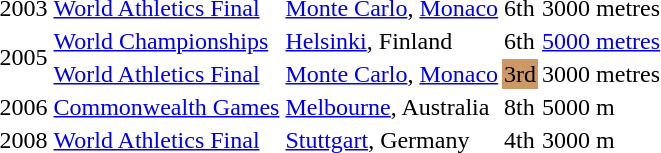<table>
<tr>
<td>2003</td>
<td><a href='#'>World Athletics Final</a></td>
<td><a href='#'>Monte Carlo</a>, <a href='#'>Monaco</a></td>
<td>6th</td>
<td>3000 metres</td>
</tr>
<tr>
<td rowspan=2>2005</td>
<td><a href='#'>World Championships</a></td>
<td><a href='#'>Helsinki</a>, Finland</td>
<td>6th</td>
<td><a href='#'>5000 metres</a></td>
</tr>
<tr>
<td><a href='#'>World Athletics Final</a></td>
<td><a href='#'>Monte Carlo</a>, <a href='#'>Monaco</a></td>
<td bgcolor="CC9966">3rd</td>
<td>3000 metres</td>
</tr>
<tr>
<td>2006</td>
<td><a href='#'>Commonwealth Games</a></td>
<td><a href='#'>Melbourne</a>, Australia</td>
<td>8th</td>
<td>5000 m</td>
</tr>
<tr>
<td>2008</td>
<td><a href='#'>World Athletics Final</a></td>
<td><a href='#'>Stuttgart</a>, Germany</td>
<td>4th</td>
<td>3000 m</td>
</tr>
</table>
